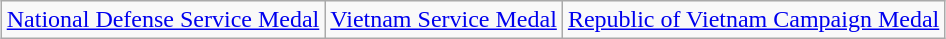<table class="wikitable" style="margin:1em auto; text-align:center;">
<tr>
<td><a href='#'>National Defense Service Medal</a></td>
<td><a href='#'>Vietnam Service Medal</a></td>
<td><a href='#'>Republic of Vietnam Campaign Medal</a></td>
</tr>
</table>
